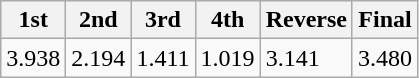<table class="wikitable">
<tr>
<th>1st</th>
<th>2nd</th>
<th>3rd</th>
<th>4th</th>
<th>Reverse</th>
<th>Final</th>
</tr>
<tr>
<td>3.938</td>
<td>2.194</td>
<td>1.411</td>
<td>1.019</td>
<td>3.141</td>
<td>3.480</td>
</tr>
</table>
